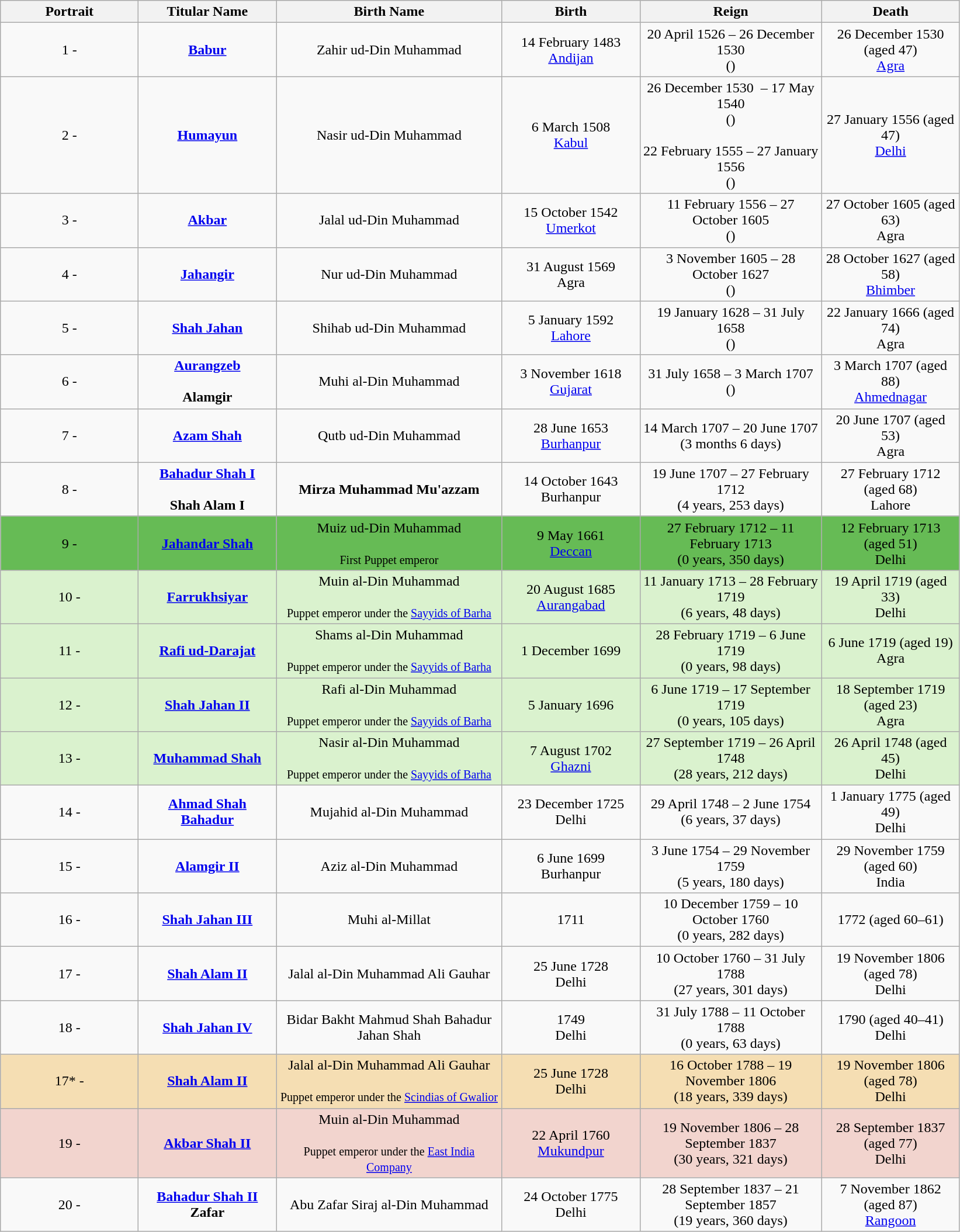<table class="wikitable sortable">
<tr>
<th width="150">Portrait</th>
<th width="150">Titular Name</th>
<th width="250">Birth Name</th>
<th width="150">Birth</th>
<th width="200">Reign</th>
<th width="150">Death</th>
</tr>
<tr>
<td style="text-align:center;">1  -  </td>
<td style="text-align:center;"><strong><a href='#'>Babur</a><br></strong></td>
<td style="text-align:center;">Zahir ud-Din Muhammad<br></td>
<td style="text-align:center;">14 February 1483<br><a href='#'>Andijan</a></td>
<td style="text-align:center;">20 April 1526 – 26 December 1530<br>()</td>
<td style="text-align:center;">26 December 1530 (aged 47)<br><a href='#'>Agra</a></td>
</tr>
<tr>
<td style="text-align:center;">2  -  </td>
<td style="text-align:center;"><strong><a href='#'>Humayun</a><br></strong></td>
<td style="text-align:center;">Nasir ud-Din Muhammad<br></td>
<td style="text-align:center;">6 March 1508<br><a href='#'>Kabul</a></td>
<td style="text-align:center;">26 December 1530  – 17 May 1540<br>()<br><br>22 February 1555 – 27 January 1556<br>()</td>
<td style="text-align:center;">27 January 1556 (aged 47)<br><a href='#'>Delhi</a></td>
</tr>
<tr>
<td style="text-align:center;">3  -  </td>
<td style="text-align:center;"><strong><a href='#'>Akbar</a> <br></strong></td>
<td style="text-align:center;">Jalal ud-Din Muhammad<br></td>
<td style="text-align:center;">15 October 1542<br><a href='#'>Umerkot</a></td>
<td style="text-align:center;">11 February 1556 – 27 October 1605<br>()</td>
<td style="text-align:center;">27 October 1605 (aged 63)<br>Agra</td>
</tr>
<tr>
<td style="text-align:center;">4  -  </td>
<td style="text-align:center;"><strong><a href='#'>Jahangir</a><br></strong></td>
<td style="text-align:center;">Nur ud-Din Muhammad<br></td>
<td style="text-align:center;">31 August 1569<br>Agra</td>
<td style="text-align:center;">3 November 1605 – 28 October 1627<br>()</td>
<td style="text-align:center;">28 October 1627 (aged 58)<br><a href='#'>Bhimber</a></td>
</tr>
<tr>
<td style="text-align:center;">5  -  </td>
<td style="text-align:center;"><strong><a href='#'>Shah Jahan</a><br></strong></td>
<td style="text-align:center;">Shihab ud-Din Muhammad<br></td>
<td style="text-align:center;">5 January 1592<br><a href='#'>Lahore</a></td>
<td style="text-align:center;">19 January 1628 – 31 July 1658<br>()</td>
<td style="text-align:center;">22 January 1666 (aged 74)<br>Agra</td>
</tr>
<tr>
<td style="text-align:center;">6  -  </td>
<td style="text-align:center;"><strong><a href='#'>Aurangzeb</a><br> </strong><br><strong>Alamgir<br></strong></td>
<td style="text-align:center;">Muhi al-Din Muhammad <br></td>
<td style="text-align:center;">3 November 1618<br><a href='#'>Gujarat</a></td>
<td style="text-align:center;">31 July 1658 – 3 March 1707<br>()</td>
<td style="text-align:center;">3 March 1707 (aged 88)<br><a href='#'>Ahmednagar</a></td>
</tr>
<tr>
<td style="text-align:center;">7  -  </td>
<td style="text-align:center;"><strong><a href='#'>Azam Shah</a><br></strong></td>
<td style="text-align:center;">Qutb ud-Din Muhammad<br></td>
<td style="text-align:center;">28 June 1653<br><a href='#'>Burhanpur</a></td>
<td style="text-align:center;">14 March 1707 – 20 June 1707<br>(3 months 6 days)</td>
<td style="text-align:center;">20 June 1707 (aged 53)<br>Agra</td>
</tr>
<tr>
<td style="text-align:center;">8  -  </td>
<td style="text-align:center;"><strong><a href='#'>Bahadur Shah I</a><br></strong><br><strong>Shah Alam I <br></strong></td>
<td style="text-align:center;"><strong>Mirza Muhammad Mu'azzam</strong><br></td>
<td style="text-align:center;">14 October 1643<br>Burhanpur</td>
<td style="text-align:center;">19 June 1707 – 27 February 1712<br>(4 years, 253 days)</td>
<td style="text-align:center;">27 February 1712 (aged 68)<br>Lahore</td>
</tr>
<tr bgcolor=#66BB55>
<td style="text-align:center;">9  -  </td>
<td style="text-align:center;"><strong><a href='#'>Jahandar Shah</a><br></strong></td>
<td style="text-align:center;">Muiz ud-Din Muhammad <br> <br> <small> First Puppet emperor </small></td>
<td style="text-align:center;">9 May 1661<br><a href='#'>Deccan</a></td>
<td style="text-align:center;">27 February 1712 – 11 February 1713<br>(0 years, 350 days)</td>
<td style="text-align:center;">12 February 1713 (aged 51)<br>Delhi</td>
</tr>
<tr bgcolor=#DAF2CE>
<td style="text-align:center;">10  -  </td>
<td style="text-align:center;"><strong><a href='#'>Farrukhsiyar</a><br></strong></td>
<td style="text-align:center;">Muin al-Din Muhammad <br><br><small>Puppet emperor under the <a href='#'>Sayyids of Barha</a></small></td>
<td style="text-align:center;">20 August 1685<br><a href='#'>Aurangabad</a></td>
<td style="text-align:center;">11 January 1713 – 28 February 1719<br>(6 years, 48 days)</td>
<td style="text-align:center;">19 April 1719 (aged 33)<br>Delhi</td>
</tr>
<tr bgcolor=#DAF2CE>
<td style="text-align:center;">11  -  </td>
<td style="text-align:center;"><strong><a href='#'>Rafi ud-Darajat</a><br></strong></td>
<td style="text-align:center;">Shams al-Din Muhammad<br><br><small>Puppet emperor under the <a href='#'>Sayyids of Barha</a></small></td>
<td style="text-align:center;">1 December 1699</td>
<td style="text-align:center;">28 February 1719 – 6 June 1719<br>(0 years, 98 days)</td>
<td style="text-align:center;">6 June 1719 (aged 19)<br>Agra</td>
</tr>
<tr bgcolor=#DAF2CE>
<td style="text-align:center;">12  -  </td>
<td style="text-align:center;"><strong><a href='#'>Shah Jahan II</a><br></strong></td>
<td style="text-align:center;">Rafi al-Din Muhammad<br><br><small>Puppet emperor under the <a href='#'>Sayyids of Barha</a></small></td>
<td style="text-align:center;">5 January 1696</td>
<td style="text-align:center;">6 June 1719 – 17 September 1719<br>(0 years, 105 days)</td>
<td style="text-align:center;">18 September 1719 (aged 23)<br>Agra</td>
</tr>
<tr bgcolor=#DAF2CE>
<td style="text-align:center;">13  -  </td>
<td style="text-align:center;"><strong><a href='#'>Muhammad Shah</a><br></strong></td>
<td style="text-align:center;">Nasir al-Din Muhammad <br><br><small>Puppet emperor under the <a href='#'>Sayyids of Barha</a></small></td>
<td style="text-align:center;">7 August 1702<br><a href='#'>Ghazni</a></td>
<td style="text-align:center;">27 September 1719 – 26 April 1748<br>(28 years, 212 days)</td>
<td style="text-align:center;">26 April 1748 (aged 45)<br>Delhi</td>
</tr>
<tr>
<td style="text-align:center;">14  -  </td>
<td style="text-align:center;"><strong><a href='#'>Ahmad Shah Bahadur</a><br></strong></td>
<td style="text-align:center;">Mujahid al-Din Muhammad <br></td>
<td style="text-align:center;">23 December 1725<br>Delhi</td>
<td style="text-align:center;">29 April 1748 – 2 June 1754<br>(6 years, 37 days)</td>
<td style="text-align:center">1 January 1775 (aged 49) <br>Delhi</td>
</tr>
<tr>
<td style="text-align:center;">15  -  </td>
<td style="text-align:center;"><strong><a href='#'>Alamgir II</a><br></strong></td>
<td style="text-align:center;">Aziz al-Din Muhammad<br></td>
<td style="text-align:center;">6 June 1699<br>Burhanpur</td>
<td style="text-align:center;">3 June 1754 – 29 November 1759<br>(5 years, 180 days)</td>
<td style="text-align:center;">29 November 1759 (aged 60)<br>India</td>
</tr>
<tr>
<td style="text-align:center;">16  -  </td>
<td style="text-align:center;"><strong><a href='#'>Shah Jahan III</a><br></strong></td>
<td style="text-align:center;">Muhi al-Millat <br></td>
<td style="text-align:center;">1711</td>
<td style="text-align:center;">10 December 1759 – 10 October 1760<br>(0 years, 282 days)</td>
<td style="text-align:center;">1772 (aged 60–61)</td>
</tr>
<tr>
<td style="text-align:center;">17  -  </td>
<td style="text-align:center;"><strong><a href='#'>Shah Alam II</a><br></strong></td>
<td style="text-align:center;">Jalal al-Din Muhammad Ali Gauhar <br></td>
<td style="text-align:center;">25 June 1728<br>Delhi</td>
<td style="text-align:center;">10 October 1760 – 31 July 1788<br>(27 years, 301 days)</td>
<td style="text-align:center;">19 November 1806 (aged 78)<br>Delhi</td>
</tr>
<tr>
<td style="text-align:center;">18  -  </td>
<td style="text-align:center;"><strong><a href='#'>Shah Jahan IV</a><br></strong></td>
<td style="text-align:center;">Bidar Bakht Mahmud Shah Bahadur Jahan Shah<br></td>
<td style="text-align:center;">1749<br>Delhi</td>
<td style="text-align:center;">31 July 1788 – 11 October 1788<br>(0 years, 63 days)</td>
<td style="text-align:center;">1790 (aged 40–41)<br>Delhi</td>
</tr>
<tr bgcolor="#F5DEB3">
<td style="text-align:center;">17*  -  </td>
<td style="text-align:center;"><strong><a href='#'>Shah Alam II</a><br></strong></td>
<td style="text-align:center;">Jalal al-Din Muhammad Ali Gauhar <br><br><small>Puppet emperor under the <a href='#'>Scindias of Gwalior</a></small></td>
<td style="text-align:center;">25 June 1728<br>Delhi</td>
<td style="text-align:center;">16 October 1788 – 19 November 1806<br>(18 years, 339 days)</td>
<td style="text-align:center;">19 November 1806 (aged 78)<br>Delhi</td>
</tr>
<tr bgcolor="#F2D4CE">
<td style="text-align:center;">19  -  </td>
<td style="text-align:center;"><strong><a href='#'>Akbar Shah II</a><br></strong></td>
<td style="text-align:center;">Muin al-Din Muhammad <br><br><small>Puppet emperor under the <a href='#'>East India Company</a></small></td>
<td style="text-align:center;">22 April 1760<br><a href='#'>Mukundpur</a></td>
<td style="text-align:center;">19 November 1806 – 28 September 1837<br>(30 years, 321 days)</td>
<td style="text-align:center;">28 September 1837 (aged 77)<br>Delhi</td>
</tr>
<tr>
<td style="text-align:center;">20  -  </td>
<td style="text-align:center;"><strong><a href='#'>Bahadur Shah II</a> Zafar<br></strong></td>
<td style="text-align:center;">Abu Zafar Siraj al-Din Muhammad <br></td>
<td style="text-align:center;">24 October 1775<br>Delhi</td>
<td style="text-align:center;">28 September 1837 – 21 September 1857<br>(19 years, 360 days)</td>
<td style="text-align:center;">7 November 1862 (aged 87)<br><a href='#'>Rangoon</a></td>
</tr>
</table>
